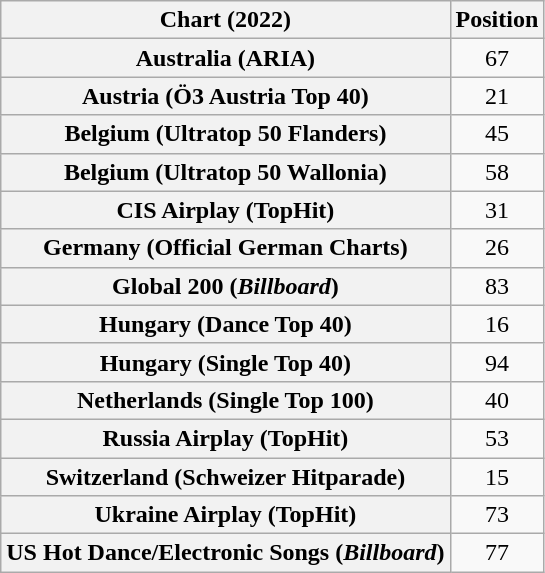<table class="wikitable sortable plainrowheaders" style="text-align:center">
<tr>
<th scope="col">Chart (2022)</th>
<th scope="col">Position</th>
</tr>
<tr>
<th scope="row">Australia (ARIA)</th>
<td>67</td>
</tr>
<tr>
<th scope="row">Austria (Ö3 Austria Top 40)</th>
<td>21</td>
</tr>
<tr>
<th scope="row">Belgium (Ultratop 50 Flanders)</th>
<td>45</td>
</tr>
<tr>
<th scope="row">Belgium (Ultratop 50 Wallonia)</th>
<td>58</td>
</tr>
<tr>
<th scope="row">CIS Airplay (TopHit)</th>
<td>31</td>
</tr>
<tr>
<th scope="row">Germany (Official German Charts)</th>
<td>26</td>
</tr>
<tr>
<th scope="row">Global 200 (<em>Billboard</em>)</th>
<td>83</td>
</tr>
<tr>
<th scope="row">Hungary (Dance Top 40)</th>
<td>16</td>
</tr>
<tr>
<th scope="row">Hungary (Single Top 40)</th>
<td>94</td>
</tr>
<tr>
<th scope="row">Netherlands (Single Top 100)</th>
<td>40</td>
</tr>
<tr>
<th scope="row">Russia Airplay (TopHit)</th>
<td>53</td>
</tr>
<tr>
<th scope="row">Switzerland (Schweizer Hitparade)</th>
<td>15</td>
</tr>
<tr>
<th scope="row">Ukraine Airplay (TopHit)</th>
<td>73</td>
</tr>
<tr>
<th scope="row">US Hot Dance/Electronic Songs (<em>Billboard</em>)</th>
<td>77</td>
</tr>
</table>
